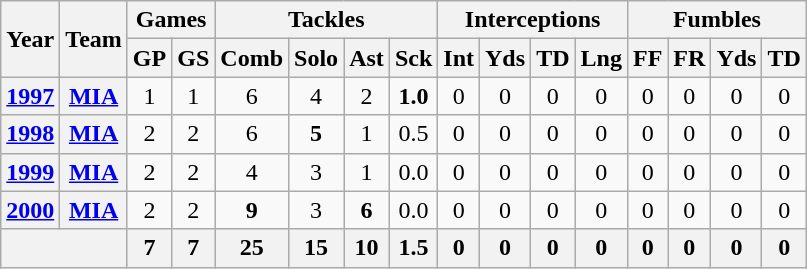<table class="wikitable" style="text-align:center">
<tr>
<th rowspan="2">Year</th>
<th rowspan="2">Team</th>
<th colspan="2">Games</th>
<th colspan="4">Tackles</th>
<th colspan="4">Interceptions</th>
<th colspan="4">Fumbles</th>
</tr>
<tr>
<th>GP</th>
<th>GS</th>
<th>Comb</th>
<th>Solo</th>
<th>Ast</th>
<th>Sck</th>
<th>Int</th>
<th>Yds</th>
<th>TD</th>
<th>Lng</th>
<th>FF</th>
<th>FR</th>
<th>Yds</th>
<th>TD</th>
</tr>
<tr>
<th><a href='#'>1997</a></th>
<th><a href='#'>MIA</a></th>
<td>1</td>
<td>1</td>
<td>6</td>
<td>4</td>
<td>2</td>
<td><strong>1.0</strong></td>
<td>0</td>
<td>0</td>
<td>0</td>
<td>0</td>
<td>0</td>
<td>0</td>
<td>0</td>
<td>0</td>
</tr>
<tr>
<th><a href='#'>1998</a></th>
<th><a href='#'>MIA</a></th>
<td>2</td>
<td>2</td>
<td>6</td>
<td><strong>5</strong></td>
<td>1</td>
<td>0.5</td>
<td>0</td>
<td>0</td>
<td>0</td>
<td>0</td>
<td>0</td>
<td>0</td>
<td>0</td>
<td>0</td>
</tr>
<tr>
<th><a href='#'>1999</a></th>
<th><a href='#'>MIA</a></th>
<td>2</td>
<td>2</td>
<td>4</td>
<td>3</td>
<td>1</td>
<td>0.0</td>
<td>0</td>
<td>0</td>
<td>0</td>
<td>0</td>
<td>0</td>
<td>0</td>
<td>0</td>
<td>0</td>
</tr>
<tr>
<th><a href='#'>2000</a></th>
<th><a href='#'>MIA</a></th>
<td>2</td>
<td>2</td>
<td><strong>9</strong></td>
<td>3</td>
<td><strong>6</strong></td>
<td>0.0</td>
<td>0</td>
<td>0</td>
<td>0</td>
<td>0</td>
<td>0</td>
<td>0</td>
<td>0</td>
<td>0</td>
</tr>
<tr>
<th colspan="2"></th>
<th>7</th>
<th>7</th>
<th>25</th>
<th>15</th>
<th>10</th>
<th>1.5</th>
<th>0</th>
<th>0</th>
<th>0</th>
<th>0</th>
<th>0</th>
<th>0</th>
<th>0</th>
<th>0</th>
</tr>
</table>
